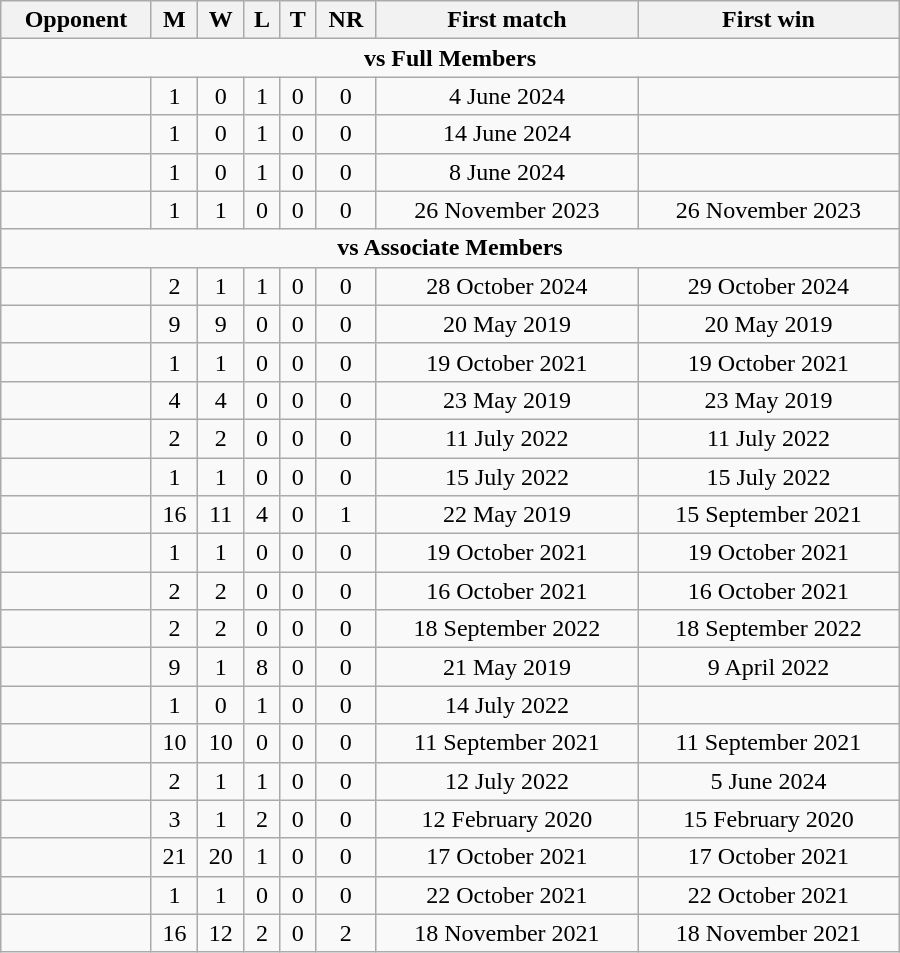<table class="wikitable" style="text-align: center; width: 600px;">
<tr>
<th>Opponent</th>
<th>M</th>
<th>W</th>
<th>L</th>
<th>T</th>
<th>NR</th>
<th>First match</th>
<th>First win</th>
</tr>
<tr>
<td colspan="8" style="text-align:center;"><strong>vs Full Members</strong></td>
</tr>
<tr>
<td align=left></td>
<td>1</td>
<td>0</td>
<td>1</td>
<td>0</td>
<td>0</td>
<td>4 June 2024</td>
<td></td>
</tr>
<tr>
<td align=left></td>
<td>1</td>
<td>0</td>
<td>1</td>
<td>0</td>
<td>0</td>
<td>14 June 2024</td>
<td></td>
</tr>
<tr>
<td align=left></td>
<td>1</td>
<td>0</td>
<td>1</td>
<td>0</td>
<td>0</td>
<td>8 June 2024</td>
<td></td>
</tr>
<tr>
<td align=left></td>
<td>1</td>
<td>1</td>
<td>0</td>
<td>0</td>
<td>0</td>
<td>26 November 2023</td>
<td>26 November 2023</td>
</tr>
<tr>
<td colspan="8" style="text-align:center;"><strong>vs Associate Members</strong></td>
</tr>
<tr>
<td align=left></td>
<td>2</td>
<td>1</td>
<td>1</td>
<td>0</td>
<td>0</td>
<td>28 October 2024</td>
<td>29 October 2024</td>
</tr>
<tr>
<td align=left></td>
<td>9</td>
<td>9</td>
<td>0</td>
<td>0</td>
<td>0</td>
<td>20 May 2019</td>
<td>20 May 2019</td>
</tr>
<tr>
<td align=left></td>
<td>1</td>
<td>1</td>
<td>0</td>
<td>0</td>
<td>0</td>
<td>19 October 2021</td>
<td>19 October 2021</td>
</tr>
<tr>
<td align=left></td>
<td>4</td>
<td>4</td>
<td>0</td>
<td>0</td>
<td>0</td>
<td>23 May 2019</td>
<td>23 May 2019</td>
</tr>
<tr>
<td align=left></td>
<td>2</td>
<td>2</td>
<td>0</td>
<td>0</td>
<td>0</td>
<td>11 July 2022</td>
<td>11 July 2022</td>
</tr>
<tr>
<td align=left></td>
<td>1</td>
<td>1</td>
<td>0</td>
<td>0</td>
<td>0</td>
<td>15 July 2022</td>
<td>15 July 2022</td>
</tr>
<tr>
<td align=left></td>
<td>16</td>
<td>11</td>
<td>4</td>
<td>0</td>
<td>1</td>
<td>22 May 2019</td>
<td>15 September 2021</td>
</tr>
<tr>
<td align=left></td>
<td>1</td>
<td>1</td>
<td>0</td>
<td>0</td>
<td>0</td>
<td>19 October 2021</td>
<td>19 October 2021</td>
</tr>
<tr>
<td align=left></td>
<td>2</td>
<td>2</td>
<td>0</td>
<td>0</td>
<td>0</td>
<td>16 October 2021</td>
<td>16 October 2021</td>
</tr>
<tr>
<td align=left></td>
<td>2</td>
<td>2</td>
<td>0</td>
<td>0</td>
<td>0</td>
<td>18 September 2022</td>
<td>18 September 2022</td>
</tr>
<tr>
<td align=left></td>
<td>9</td>
<td>1</td>
<td>8</td>
<td>0</td>
<td>0</td>
<td>21 May 2019</td>
<td>9 April 2022</td>
</tr>
<tr>
<td align=left></td>
<td>1</td>
<td>0</td>
<td>1</td>
<td>0</td>
<td>0</td>
<td>14 July 2022</td>
<td></td>
</tr>
<tr>
<td align=left></td>
<td>10</td>
<td>10</td>
<td>0</td>
<td>0</td>
<td>0</td>
<td>11 September 2021</td>
<td>11 September 2021</td>
</tr>
<tr>
<td align=left></td>
<td>2</td>
<td>1</td>
<td>1</td>
<td>0</td>
<td>0</td>
<td>12 July 2022</td>
<td>5 June 2024</td>
</tr>
<tr>
<td align=left></td>
<td>3</td>
<td>1</td>
<td>2</td>
<td>0</td>
<td>0</td>
<td>12 February 2020</td>
<td>15 February 2020</td>
</tr>
<tr>
<td align=left></td>
<td>21</td>
<td>20</td>
<td>1</td>
<td>0</td>
<td>0</td>
<td>17 October 2021</td>
<td>17 October 2021</td>
</tr>
<tr>
<td align=left></td>
<td>1</td>
<td>1</td>
<td>0</td>
<td>0</td>
<td>0</td>
<td>22 October 2021</td>
<td>22 October 2021</td>
</tr>
<tr>
<td align=left></td>
<td>16</td>
<td>12</td>
<td>2</td>
<td>0</td>
<td>2</td>
<td>18 November 2021</td>
<td>18 November 2021</td>
</tr>
</table>
